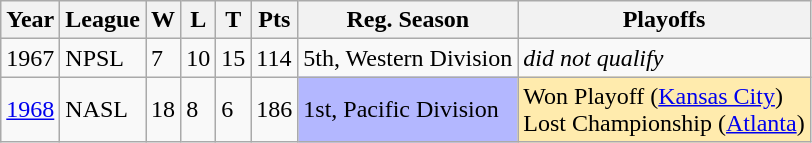<table class="wikitable">
<tr>
<th>Year</th>
<th>League</th>
<th>W</th>
<th>L</th>
<th>T</th>
<th>Pts</th>
<th>Reg. Season</th>
<th>Playoffs</th>
</tr>
<tr>
<td>1967</td>
<td>NPSL</td>
<td>7</td>
<td>10</td>
<td>15</td>
<td>114</td>
<td>5th, Western Division</td>
<td><em>did not qualify</em></td>
</tr>
<tr>
<td><a href='#'>1968</a></td>
<td>NASL</td>
<td>18</td>
<td>8</td>
<td>6</td>
<td>186</td>
<td bgcolor="#b3b7ff">1st, Pacific Division</td>
<td bgcolor="#ffebad">Won Playoff (<a href='#'>Kansas City</a>)<br>Lost Championship (<a href='#'>Atlanta</a>)</td>
</tr>
</table>
